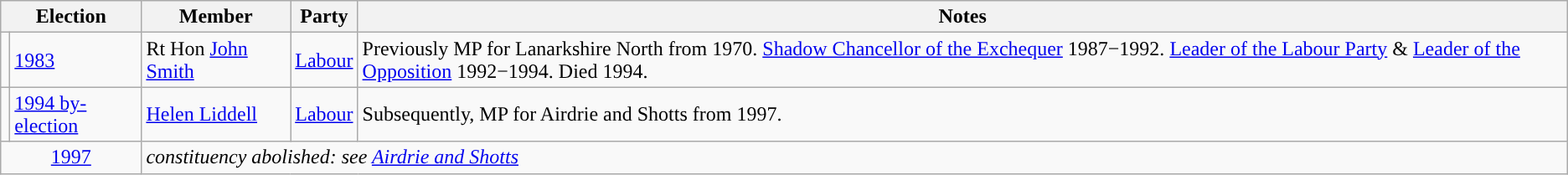<table class="wikitable">
<tr>
<th colspan="2">Election</th>
<th>Member</th>
<th>Party</th>
<th>Notes</th>
</tr>
<tr>
<td style="color:inherit;background-color: "></td>
<td><a href='#'>1983</a></td>
<td>Rt Hon <a href='#'>John Smith</a></td>
<td><a href='#'>Labour</a></td>
<td>Previously MP for Lanarkshire North from 1970.  <a href='#'>Shadow Chancellor of the Exchequer</a> 1987−1992.  <a href='#'>Leader of the Labour Party</a> & <a href='#'>Leader of the Opposition</a> 1992−1994.  Died 1994.</td>
</tr>
<tr>
<td style="color:inherit;background-color: "></td>
<td><a href='#'>1994 by-election</a></td>
<td><a href='#'>Helen Liddell</a></td>
<td><a href='#'>Labour</a></td>
<td>Subsequently, MP for Airdrie and Shotts from 1997.</td>
</tr>
<tr>
<td colspan="2" align="center"><a href='#'>1997</a></td>
<td colspan="3"><em>constituency abolished: see <a href='#'>Airdrie and Shotts</a></em></td>
</tr>
</table>
